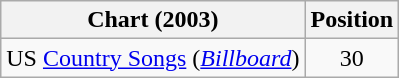<table class="wikitable sortable">
<tr>
<th scope="col">Chart (2003)</th>
<th scope="col">Position</th>
</tr>
<tr>
<td>US <a href='#'>Country Songs</a> (<em><a href='#'>Billboard</a></em>)</td>
<td align="center">30</td>
</tr>
</table>
